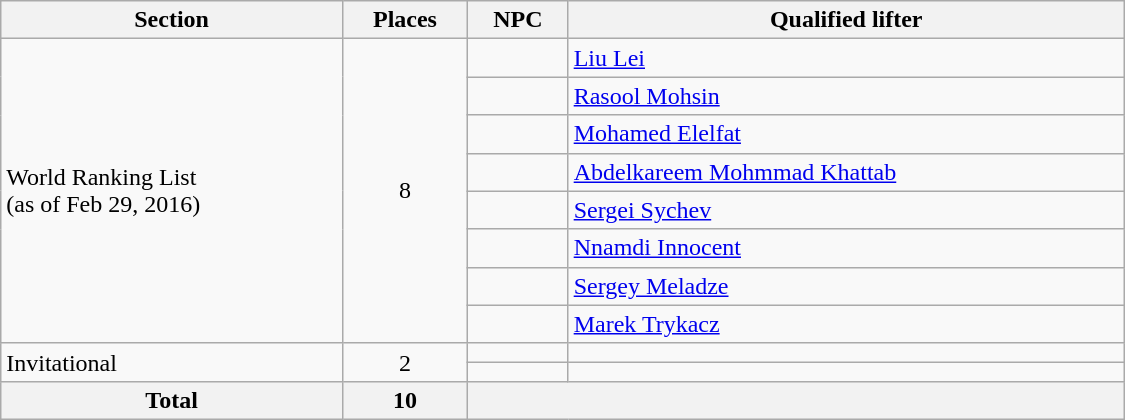<table class="wikitable"  width=750>
<tr>
<th>Section</th>
<th>Places</th>
<th>NPC</th>
<th>Qualified lifter</th>
</tr>
<tr>
<td rowspan=8>World Ranking List<br>(as of Feb 29, 2016)</td>
<td rowspan=8 align=center>8</td>
<td></td>
<td><a href='#'>Liu Lei</a></td>
</tr>
<tr>
<td></td>
<td><a href='#'>Rasool Mohsin</a></td>
</tr>
<tr>
<td></td>
<td><a href='#'>Mohamed Elelfat</a></td>
</tr>
<tr>
<td></td>
<td><a href='#'>Abdelkareem Mohmmad Khattab</a></td>
</tr>
<tr>
<td></td>
<td><a href='#'>Sergei Sychev</a></td>
</tr>
<tr>
<td></td>
<td><a href='#'>Nnamdi Innocent</a></td>
</tr>
<tr>
<td></td>
<td><a href='#'>Sergey Meladze</a></td>
</tr>
<tr>
<td></td>
<td><a href='#'>Marek Trykacz</a></td>
</tr>
<tr>
<td rowspan=2>Invitational</td>
<td rowspan="2" align=center>2</td>
<td></td>
<td></td>
</tr>
<tr>
<td></td>
<td></td>
</tr>
<tr>
<th>Total</th>
<th>10</th>
<th colspan=2></th>
</tr>
</table>
